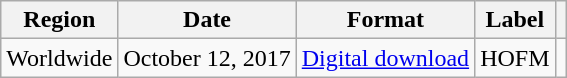<table class="wikitable plainrowheaders">
<tr>
<th scope="col">Region</th>
<th scope="col">Date</th>
<th scope="col">Format</th>
<th scope="col">Label</th>
<th scope="col"></th>
</tr>
<tr>
<td>Worldwide</td>
<td>October 12, 2017</td>
<td><a href='#'>Digital download</a></td>
<td>HOFM</td>
<td></td>
</tr>
</table>
